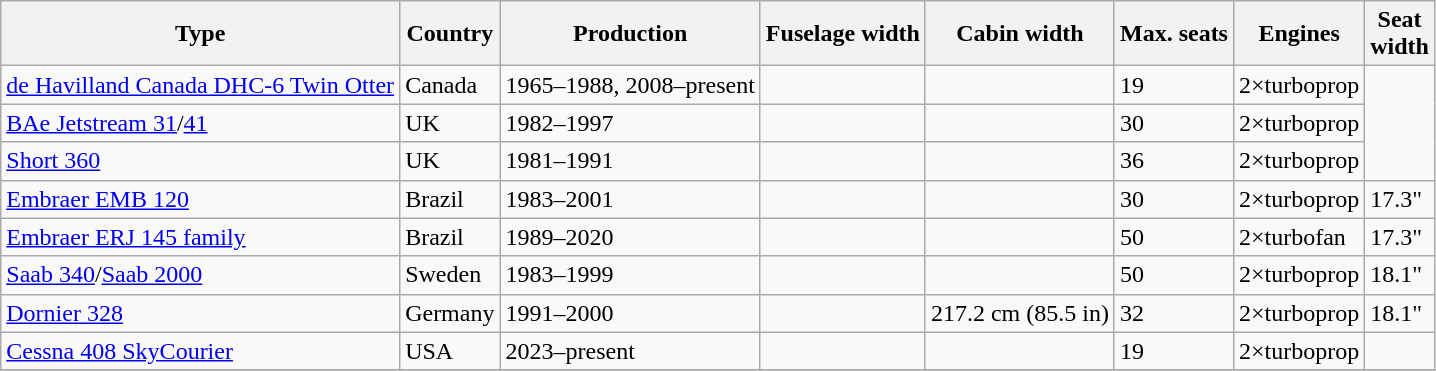<table class="wikitable sortable">
<tr>
<th>Type</th>
<th>Country</th>
<th>Production</th>
<th>Fuselage width</th>
<th>Cabin width</th>
<th>Max. seats</th>
<th>Engines</th>
<th>Seat<br>width</th>
</tr>
<tr>
<td><a href='#'>de Havilland Canada DHC-6 Twin Otter</a></td>
<td>Canada</td>
<td>1965–1988, 2008–present</td>
<td></td>
<td></td>
<td>19</td>
<td>2×turboprop</td>
</tr>
<tr>
<td><a href='#'>BAe Jetstream 31</a>/<a href='#'>41</a></td>
<td>UK</td>
<td>1982–1997</td>
<td></td>
<td></td>
<td>30</td>
<td>2×turboprop</td>
</tr>
<tr>
<td><a href='#'>Short 360</a></td>
<td>UK</td>
<td>1981–1991</td>
<td></td>
<td></td>
<td>36</td>
<td>2×turboprop</td>
</tr>
<tr>
<td><a href='#'>Embraer EMB 120</a></td>
<td>Brazil</td>
<td>1983–2001</td>
<td></td>
<td></td>
<td>30</td>
<td>2×turboprop</td>
<td>17.3"</td>
</tr>
<tr>
<td><a href='#'>Embraer ERJ 145 family</a></td>
<td>Brazil</td>
<td>1989–2020</td>
<td></td>
<td></td>
<td>50</td>
<td>2×turbofan</td>
<td>17.3"</td>
</tr>
<tr>
<td><a href='#'>Saab 340</a>/<a href='#'>Saab 2000</a></td>
<td>Sweden</td>
<td>1983–1999</td>
<td></td>
<td></td>
<td>50</td>
<td>2×turboprop</td>
<td>18.1"</td>
</tr>
<tr>
<td><a href='#'>Dornier 328</a></td>
<td>Germany</td>
<td>1991–2000</td>
<td></td>
<td>217.2 cm (85.5 in)</td>
<td>32</td>
<td>2×turboprop</td>
<td>18.1"</td>
</tr>
<tr>
<td><a href='#'>Cessna 408 SkyCourier</a></td>
<td>USA</td>
<td>2023–present</td>
<td></td>
<td></td>
<td>19</td>
<td>2×turboprop</td>
<td></td>
</tr>
<tr>
</tr>
</table>
